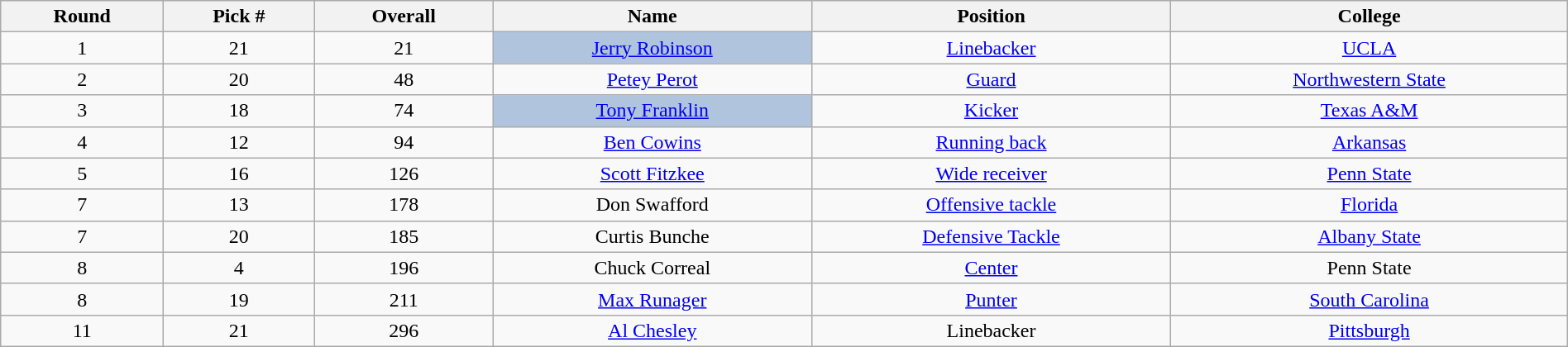<table class="wikitable sortable sortable" style="width: 100%; text-align:center">
<tr>
<th>Round</th>
<th>Pick #</th>
<th>Overall</th>
<th>Name</th>
<th>Position</th>
<th>College</th>
</tr>
<tr>
<td>1</td>
<td>21</td>
<td>21</td>
<td bgcolor=lightsteelblue><a href='#'>Jerry Robinson</a></td>
<td><a href='#'>Linebacker</a></td>
<td><a href='#'>UCLA</a></td>
</tr>
<tr>
<td>2</td>
<td>20</td>
<td>48</td>
<td><a href='#'>Petey Perot</a></td>
<td><a href='#'>Guard</a></td>
<td><a href='#'>Northwestern State</a></td>
</tr>
<tr>
<td>3</td>
<td>18</td>
<td>74</td>
<td bgcolor=lightsteelblue><a href='#'>Tony Franklin</a></td>
<td><a href='#'>Kicker</a></td>
<td><a href='#'>Texas A&M</a></td>
</tr>
<tr>
<td>4</td>
<td>12</td>
<td>94</td>
<td><a href='#'>Ben Cowins</a></td>
<td><a href='#'>Running back</a></td>
<td><a href='#'>Arkansas</a></td>
</tr>
<tr>
<td>5</td>
<td>16</td>
<td>126</td>
<td><a href='#'>Scott Fitzkee</a></td>
<td><a href='#'>Wide receiver</a></td>
<td><a href='#'>Penn State</a></td>
</tr>
<tr>
<td>7</td>
<td>13</td>
<td>178</td>
<td>Don Swafford</td>
<td><a href='#'>Offensive tackle</a></td>
<td><a href='#'>Florida</a></td>
</tr>
<tr>
<td>7</td>
<td>20</td>
<td>185</td>
<td>Curtis Bunche</td>
<td><a href='#'>Defensive Tackle</a></td>
<td><a href='#'>Albany State</a></td>
</tr>
<tr>
<td>8</td>
<td>4</td>
<td>196</td>
<td>Chuck Correal</td>
<td><a href='#'>Center</a></td>
<td>Penn State</td>
</tr>
<tr>
<td>8</td>
<td>19</td>
<td>211</td>
<td><a href='#'>Max Runager</a></td>
<td><a href='#'>Punter</a></td>
<td><a href='#'>South Carolina</a></td>
</tr>
<tr>
<td>11</td>
<td>21</td>
<td>296</td>
<td><a href='#'>Al Chesley</a></td>
<td>Linebacker</td>
<td><a href='#'>Pittsburgh</a></td>
</tr>
</table>
